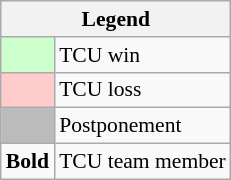<table class="wikitable" style="font-size:90%">
<tr>
<th colspan="2">Legend</th>
</tr>
<tr>
<td bgcolor="#ccffcc"> </td>
<td>TCU win</td>
</tr>
<tr>
<td bgcolor="#ffcccc"> </td>
<td>TCU loss</td>
</tr>
<tr>
<td bgcolor="#bbbbbb"> </td>
<td>Postponement</td>
</tr>
<tr>
<td><strong>Bold</strong></td>
<td>TCU team member</td>
</tr>
</table>
